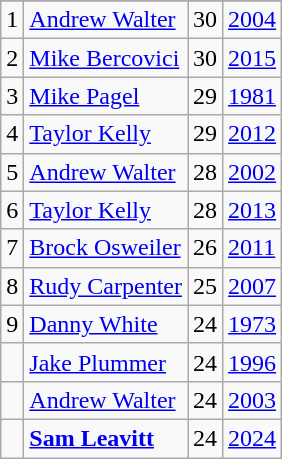<table class="wikitable">
<tr>
</tr>
<tr>
<td>1</td>
<td><a href='#'>Andrew Walter</a></td>
<td>30</td>
<td><a href='#'>2004</a></td>
</tr>
<tr>
<td>2</td>
<td><a href='#'>Mike Bercovici</a></td>
<td>30</td>
<td><a href='#'>2015</a></td>
</tr>
<tr>
<td>3</td>
<td><a href='#'>Mike Pagel</a></td>
<td>29</td>
<td><a href='#'>1981</a></td>
</tr>
<tr>
<td>4</td>
<td><a href='#'>Taylor Kelly</a></td>
<td>29</td>
<td><a href='#'>2012</a></td>
</tr>
<tr>
<td>5</td>
<td><a href='#'>Andrew Walter</a></td>
<td>28</td>
<td><a href='#'>2002</a></td>
</tr>
<tr>
<td>6</td>
<td><a href='#'>Taylor Kelly</a></td>
<td>28</td>
<td><a href='#'>2013</a></td>
</tr>
<tr>
<td>7</td>
<td><a href='#'>Brock Osweiler</a></td>
<td>26</td>
<td><a href='#'>2011</a></td>
</tr>
<tr>
<td>8</td>
<td><a href='#'>Rudy Carpenter</a></td>
<td>25</td>
<td><a href='#'>2007</a></td>
</tr>
<tr>
<td>9</td>
<td><a href='#'>Danny White</a></td>
<td>24</td>
<td><a href='#'>1973</a></td>
</tr>
<tr>
<td></td>
<td><a href='#'>Jake Plummer</a></td>
<td>24</td>
<td><a href='#'>1996</a></td>
</tr>
<tr>
<td></td>
<td><a href='#'>Andrew Walter</a></td>
<td>24</td>
<td><a href='#'>2003</a></td>
</tr>
<tr>
<td></td>
<td><strong><a href='#'>Sam Leavitt</a></strong></td>
<td>24</td>
<td><a href='#'>2024</a></td>
</tr>
</table>
